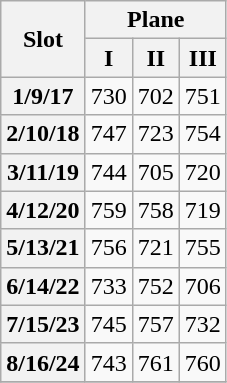<table class="wikitable" style="text-align:center">
<tr>
<th rowspan=2>Slot</th>
<th colspan=3>Plane</th>
</tr>
<tr>
<th>I</th>
<th>II</th>
<th>III</th>
</tr>
<tr>
<th>1/9/17</th>
<td>730</td>
<td>702</td>
<td>751</td>
</tr>
<tr>
<th>2/10/18</th>
<td>747</td>
<td>723</td>
<td>754</td>
</tr>
<tr>
<th>3/11/19</th>
<td>744</td>
<td>705</td>
<td>720</td>
</tr>
<tr>
<th>4/12/20</th>
<td>759</td>
<td>758</td>
<td>719</td>
</tr>
<tr>
<th>5/13/21</th>
<td>756</td>
<td>721</td>
<td>755</td>
</tr>
<tr>
<th>6/14/22</th>
<td>733</td>
<td>752</td>
<td>706</td>
</tr>
<tr>
<th>7/15/23</th>
<td>745</td>
<td>757</td>
<td>732</td>
</tr>
<tr>
<th>8/16/24</th>
<td>743</td>
<td>761</td>
<td>760</td>
</tr>
<tr>
</tr>
</table>
